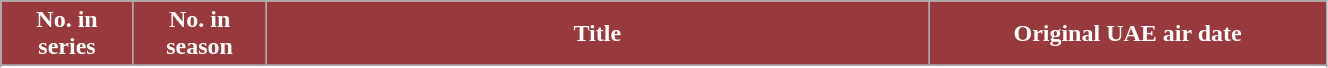<table class="wikitable plainrowheaders" width="70%">
<tr>
<th scope="col" style="background-color: #97393D; width: 10%; color: #FFFFFF">No. in series</th>
<th scope="col" style="background-color: #97393D; width: 10%; color: #FFFFFF">No. in season</th>
<th scope="col" style="background-color: #97393D; width: 50%; color: #FFFFFF">Title</th>
<th scope="col" style="background-color: #97393D; width: 30%; color: #FFFFFF">Original UAE air date</th>
</tr>
<tr>
</tr>
<tr>
</tr>
<tr>
</tr>
<tr>
</tr>
<tr>
</tr>
<tr>
</tr>
<tr>
</tr>
<tr>
</tr>
<tr>
</tr>
<tr>
</tr>
</table>
